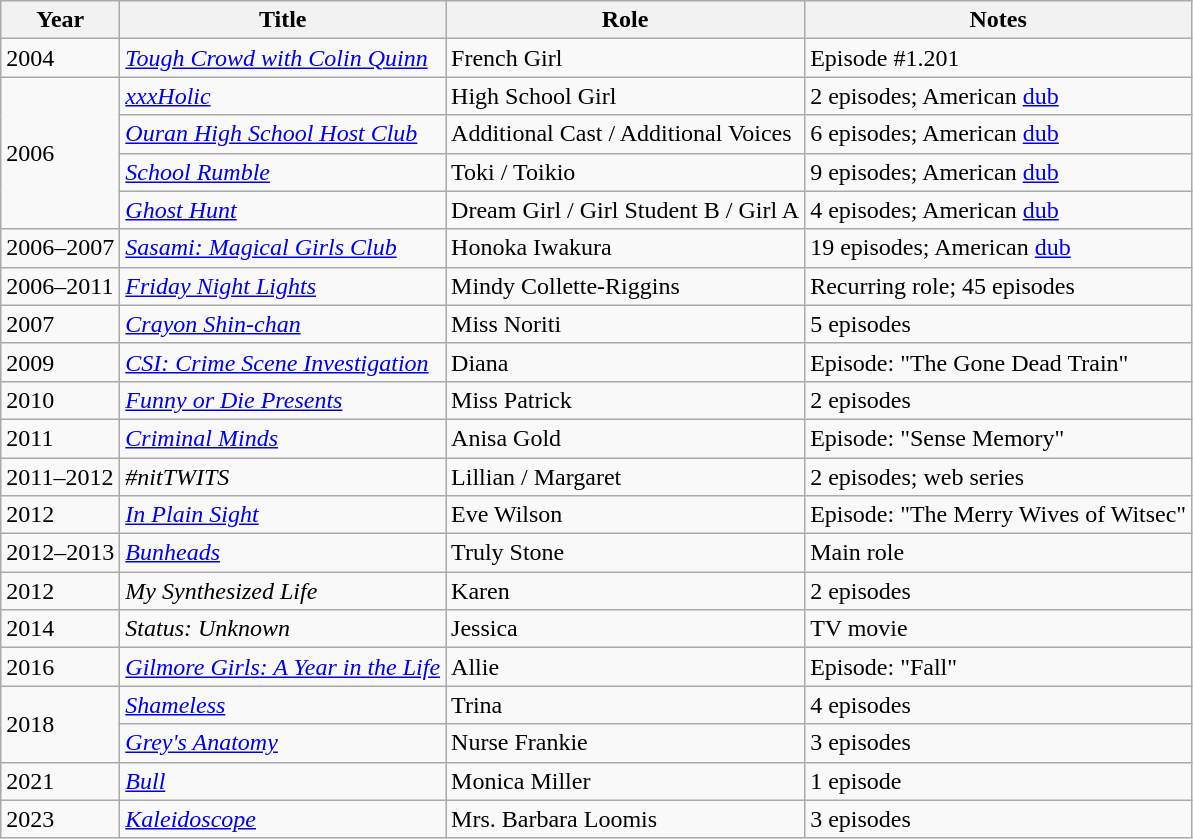<table class="wikitable sortable">
<tr>
<th>Year</th>
<th>Title</th>
<th>Role</th>
<th>Notes</th>
</tr>
<tr>
<td>2004</td>
<td><em><a href='#'>Tough Crowd with Colin Quinn</a></em></td>
<td>French Girl</td>
<td>Episode #1.201</td>
</tr>
<tr>
<td rowspan="4">2006</td>
<td><a href='#'><em>xxxHolic</em></a></td>
<td>High School Girl</td>
<td>2 episodes; American <a href='#'>dub</a></td>
</tr>
<tr>
<td><em><a href='#'>Ouran High School Host Club</a></em></td>
<td>Additional Cast / Additional Voices</td>
<td>6 episodes; American <a href='#'>dub</a></td>
</tr>
<tr>
<td><em><a href='#'>School Rumble</a></em></td>
<td>Toki / Toikio</td>
<td>9 episodes; American <a href='#'>dub</a></td>
</tr>
<tr>
<td><a href='#'><em>Ghost Hunt</em></a></td>
<td>Dream Girl / Girl Student B / Girl A</td>
<td>4 episodes; American <a href='#'>dub</a></td>
</tr>
<tr>
<td>2006–2007</td>
<td><em><a href='#'>Sasami: Magical Girls Club</a></em></td>
<td>Honoka Iwakura</td>
<td>19 episodes; American <a href='#'>dub</a></td>
</tr>
<tr>
<td>2006–2011</td>
<td><a href='#'><em>Friday Night Lights</em></a></td>
<td>Mindy Collette-Riggins</td>
<td>Recurring role; 45 episodes</td>
</tr>
<tr>
<td>2007</td>
<td><em><a href='#'>Crayon Shin-chan</a></em></td>
<td>Miss Noriti</td>
<td>5 episodes</td>
</tr>
<tr>
<td>2009</td>
<td><em><a href='#'>CSI: Crime Scene Investigation</a></em></td>
<td>Diana</td>
<td>Episode: "The Gone Dead Train"</td>
</tr>
<tr>
<td>2010</td>
<td><em><a href='#'>Funny or Die Presents</a></em></td>
<td>Miss Patrick</td>
<td>2 episodes</td>
</tr>
<tr>
<td>2011</td>
<td><em><a href='#'>Criminal Minds</a></em></td>
<td>Anisa Gold</td>
<td>Episode: "Sense Memory"</td>
</tr>
<tr>
<td>2011–2012</td>
<td><em>#nitTWITS</em></td>
<td>Lillian / Margaret</td>
<td>2 episodes; web series</td>
</tr>
<tr>
<td>2012</td>
<td><em><a href='#'>In Plain Sight</a></em></td>
<td>Eve Wilson</td>
<td>Episode: "The Merry Wives of Witsec"</td>
</tr>
<tr>
<td>2012–2013</td>
<td><em><a href='#'>Bunheads</a></em></td>
<td>Truly Stone</td>
<td>Main role</td>
</tr>
<tr>
<td>2012</td>
<td><em>My Synthesized Life</em></td>
<td>Karen</td>
<td>2 episodes</td>
</tr>
<tr>
<td>2014</td>
<td><em>Status: Unknown</em></td>
<td>Jessica</td>
<td>TV movie</td>
</tr>
<tr>
<td>2016</td>
<td><em><a href='#'>Gilmore Girls: A Year in the Life</a></em></td>
<td>Allie</td>
<td>Episode: "Fall"</td>
</tr>
<tr>
<td rowspan="2">2018</td>
<td><em><a href='#'>Shameless</a></em></td>
<td>Trina</td>
<td>4 episodes</td>
</tr>
<tr>
<td><em><a href='#'>Grey's Anatomy</a></em></td>
<td>Nurse Frankie</td>
<td>3 episodes</td>
</tr>
<tr>
<td>2021</td>
<td><a href='#'><em>Bull</em></a></td>
<td>Monica Miller</td>
<td>1 episode</td>
</tr>
<tr>
<td>2023</td>
<td><a href='#'><em>Kaleidoscope</em></a></td>
<td>Mrs. Barbara Loomis</td>
<td>3 episodes</td>
</tr>
</table>
